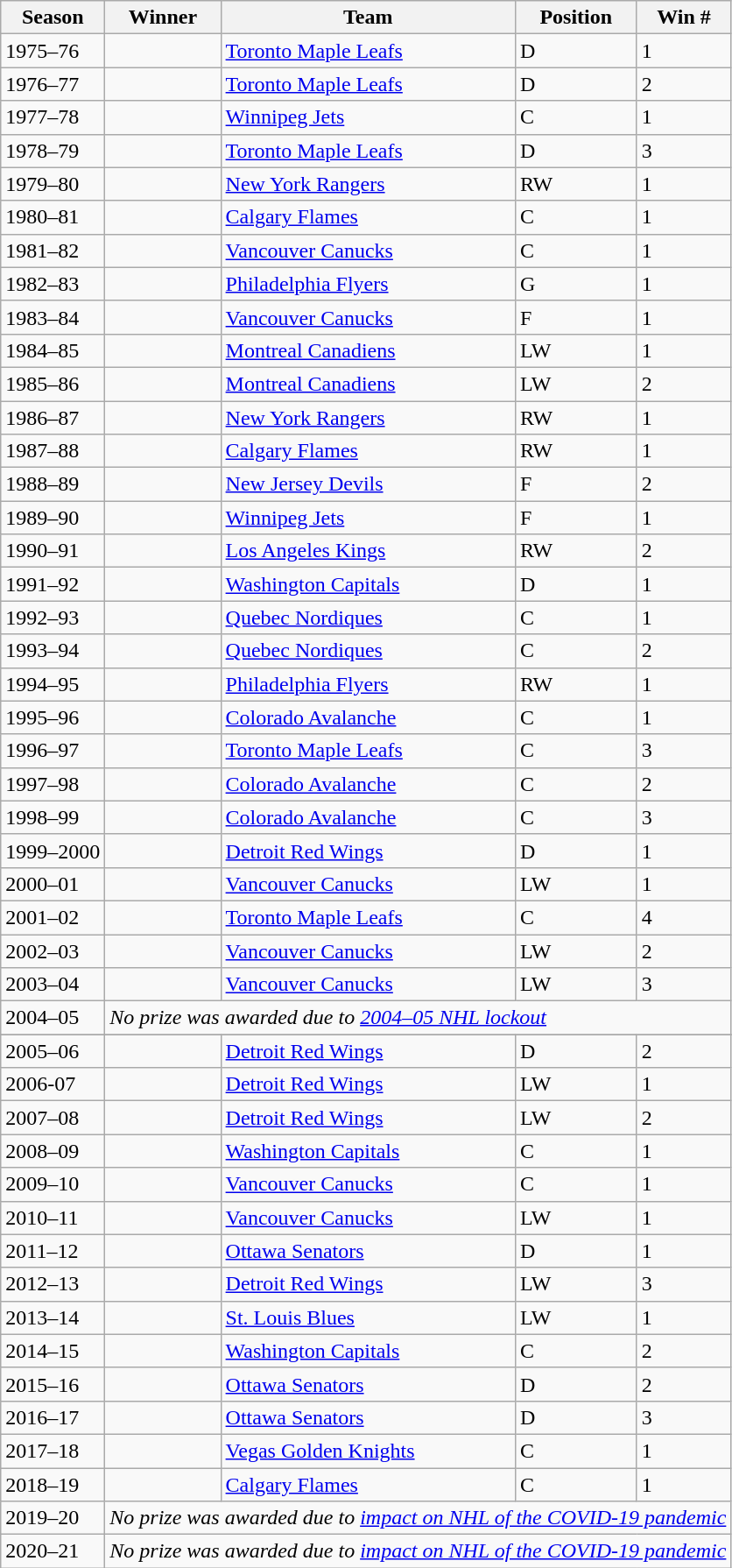<table class="wikitable sortable">
<tr>
<th>Season</th>
<th>Winner</th>
<th>Team</th>
<th>Position</th>
<th>Win #</th>
</tr>
<tr>
<td>1975–76</td>
<td></td>
<td><a href='#'>Toronto Maple Leafs</a></td>
<td>D</td>
<td>1</td>
</tr>
<tr>
<td>1976–77</td>
<td></td>
<td><a href='#'>Toronto Maple Leafs</a></td>
<td>D</td>
<td>2</td>
</tr>
<tr>
<td>1977–78</td>
<td></td>
<td><a href='#'>Winnipeg Jets</a></td>
<td>C</td>
<td>1</td>
</tr>
<tr>
<td>1978–79</td>
<td></td>
<td><a href='#'>Toronto Maple Leafs</a></td>
<td>D</td>
<td>3</td>
</tr>
<tr>
<td>1979–80</td>
<td></td>
<td><a href='#'>New York Rangers</a></td>
<td>RW</td>
<td>1</td>
</tr>
<tr>
<td>1980–81</td>
<td></td>
<td><a href='#'>Calgary Flames</a></td>
<td>C</td>
<td>1</td>
</tr>
<tr>
<td>1981–82</td>
<td></td>
<td><a href='#'>Vancouver Canucks</a></td>
<td>C</td>
<td>1</td>
</tr>
<tr>
<td>1982–83</td>
<td></td>
<td><a href='#'>Philadelphia Flyers</a></td>
<td>G</td>
<td>1</td>
</tr>
<tr>
<td>1983–84</td>
<td></td>
<td><a href='#'>Vancouver Canucks</a></td>
<td>F</td>
<td>1</td>
</tr>
<tr>
<td>1984–85</td>
<td></td>
<td><a href='#'>Montreal Canadiens</a></td>
<td>LW</td>
<td>1</td>
</tr>
<tr>
<td>1985–86</td>
<td></td>
<td><a href='#'>Montreal Canadiens</a></td>
<td>LW</td>
<td>2</td>
</tr>
<tr>
<td>1986–87</td>
<td></td>
<td><a href='#'>New York Rangers</a></td>
<td>RW</td>
<td>1</td>
</tr>
<tr>
<td>1987–88</td>
<td></td>
<td><a href='#'>Calgary Flames</a></td>
<td>RW</td>
<td>1</td>
</tr>
<tr>
<td>1988–89</td>
<td></td>
<td><a href='#'>New Jersey Devils</a></td>
<td>F</td>
<td>2</td>
</tr>
<tr>
<td>1989–90</td>
<td></td>
<td><a href='#'>Winnipeg Jets</a></td>
<td>F</td>
<td>1</td>
</tr>
<tr>
<td>1990–91</td>
<td></td>
<td><a href='#'>Los Angeles Kings</a></td>
<td>RW</td>
<td>2</td>
</tr>
<tr>
<td>1991–92</td>
<td></td>
<td><a href='#'>Washington Capitals</a></td>
<td>D</td>
<td>1</td>
</tr>
<tr>
<td>1992–93</td>
<td></td>
<td><a href='#'>Quebec Nordiques</a></td>
<td>C</td>
<td>1</td>
</tr>
<tr>
<td>1993–94</td>
<td></td>
<td><a href='#'>Quebec Nordiques</a></td>
<td>C</td>
<td>2</td>
</tr>
<tr>
<td>1994–95</td>
<td></td>
<td><a href='#'>Philadelphia Flyers</a></td>
<td>RW</td>
<td>1</td>
</tr>
<tr>
<td>1995–96</td>
<td></td>
<td><a href='#'>Colorado Avalanche</a></td>
<td>C</td>
<td>1</td>
</tr>
<tr bgcolor="">
<td>1996–97</td>
<td></td>
<td><a href='#'>Toronto Maple Leafs</a></td>
<td>C</td>
<td>3</td>
</tr>
<tr>
<td>1997–98</td>
<td></td>
<td><a href='#'>Colorado Avalanche</a></td>
<td>C</td>
<td>2</td>
</tr>
<tr bgcolor="">
<td>1998–99</td>
<td></td>
<td><a href='#'>Colorado Avalanche</a></td>
<td>C</td>
<td>3</td>
</tr>
<tr bgcolor="">
<td>1999–2000</td>
<td></td>
<td><a href='#'>Detroit Red Wings</a></td>
<td>D</td>
<td>1</td>
</tr>
<tr>
<td>2000–01</td>
<td></td>
<td><a href='#'>Vancouver Canucks</a></td>
<td>LW</td>
<td>1</td>
</tr>
<tr>
<td>2001–02</td>
<td></td>
<td><a href='#'>Toronto Maple Leafs</a></td>
<td>C</td>
<td>4</td>
</tr>
<tr bgcolor="">
<td>2002–03</td>
<td></td>
<td><a href='#'>Vancouver Canucks</a></td>
<td>LW</td>
<td>2</td>
</tr>
<tr bgcolor="">
<td>2003–04</td>
<td></td>
<td><a href='#'>Vancouver Canucks</a></td>
<td>LW</td>
<td>3</td>
</tr>
<tr>
<td>2004–05</td>
<td colspan=4><em>No prize was awarded due to <a href='#'>2004–05 NHL lockout</a></em></td>
</tr>
<tr>
</tr>
<tr bgcolor="">
<td>2005–06</td>
<td></td>
<td><a href='#'>Detroit Red Wings</a></td>
<td>D</td>
<td>2</td>
</tr>
<tr bgcolor="">
<td>2006-07</td>
<td></td>
<td><a href='#'>Detroit Red Wings</a></td>
<td>LW</td>
<td>1</td>
</tr>
<tr bgcolor="">
<td>2007–08</td>
<td></td>
<td><a href='#'>Detroit Red Wings</a></td>
<td>LW</td>
<td>2</td>
</tr>
<tr bgcolor="">
<td>2008–09</td>
<td></td>
<td><a href='#'>Washington Capitals</a></td>
<td>C</td>
<td>1</td>
</tr>
<tr bgcolor="">
<td>2009–10</td>
<td></td>
<td><a href='#'>Vancouver Canucks</a></td>
<td>C</td>
<td>1</td>
</tr>
<tr bgcolor="">
<td>2010–11</td>
<td></td>
<td><a href='#'>Vancouver Canucks</a></td>
<td>LW</td>
<td>1</td>
</tr>
<tr bgcolor="">
<td>2011–12</td>
<td></td>
<td><a href='#'>Ottawa Senators</a></td>
<td>D</td>
<td>1</td>
</tr>
<tr bgcolor="">
<td>2012–13</td>
<td></td>
<td><a href='#'>Detroit Red Wings</a></td>
<td>LW</td>
<td>3</td>
</tr>
<tr bgcolor="">
<td>2013–14</td>
<td></td>
<td><a href='#'>St. Louis Blues</a></td>
<td>LW</td>
<td>1</td>
</tr>
<tr bgcolor="">
<td>2014–15</td>
<td></td>
<td><a href='#'>Washington Capitals</a></td>
<td>C</td>
<td>2</td>
</tr>
<tr bgcolor="">
<td>2015–16</td>
<td></td>
<td><a href='#'>Ottawa Senators</a></td>
<td>D</td>
<td>2</td>
</tr>
<tr bgcolor="">
<td>2016–17</td>
<td></td>
<td><a href='#'>Ottawa Senators</a></td>
<td>D</td>
<td>3</td>
</tr>
<tr bgcolor="">
<td>2017–18</td>
<td></td>
<td><a href='#'>Vegas Golden Knights</a></td>
<td>C</td>
<td>1</td>
</tr>
<tr bgcolor="">
<td>2018–19</td>
<td></td>
<td><a href='#'>Calgary Flames</a></td>
<td>C</td>
<td>1</td>
</tr>
<tr bgcolor="">
<td>2019–20</td>
<td colspan=4><em>No prize was awarded due to <a href='#'>impact on NHL of the COVID-19 pandemic</a></em></td>
</tr>
<tr bgcolor="">
<td>2020–21</td>
<td colspan=4><em>No prize was awarded due to <a href='#'>impact on NHL of the COVID-19 pandemic</a></em></td>
</tr>
</table>
